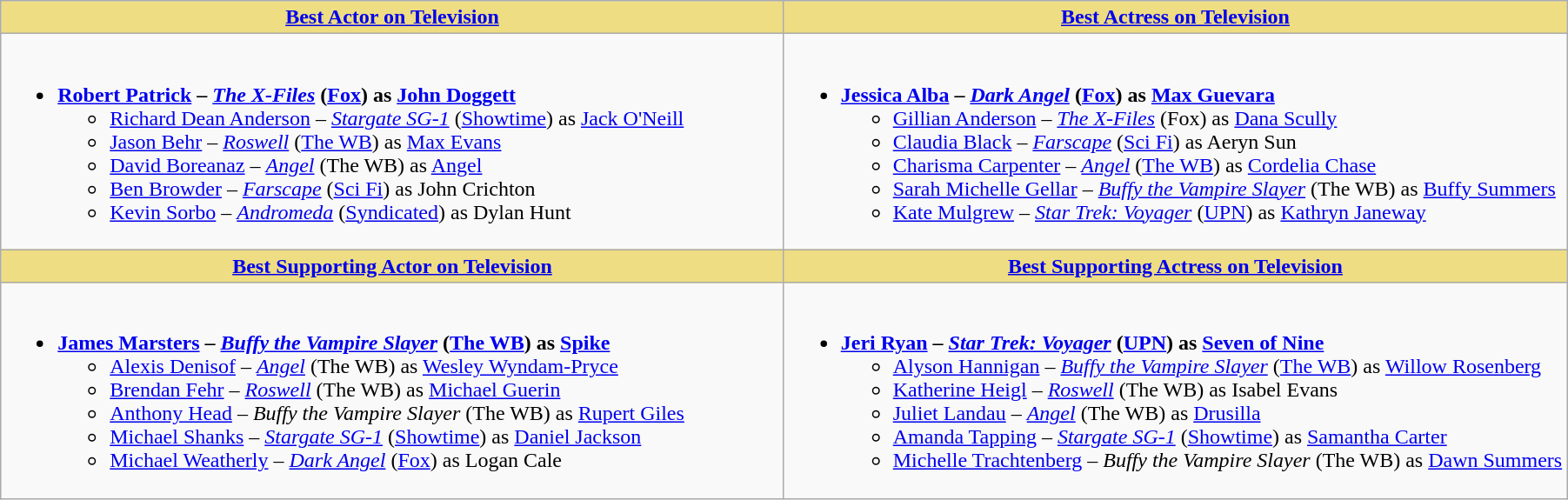<table class=wikitable>
<tr>
<th style="background:#EEDD82; width:50%"><a href='#'>Best Actor on Television</a></th>
<th style="background:#EEDD82; width:50%"><a href='#'>Best Actress on Television</a></th>
</tr>
<tr>
<td valign="top"><br><ul><li><strong><a href='#'>Robert Patrick</a> – <em><a href='#'>The X-Files</a></em> (<a href='#'>Fox</a>) as <a href='#'>John Doggett</a></strong><ul><li><a href='#'>Richard Dean Anderson</a> – <em><a href='#'>Stargate SG-1</a></em> (<a href='#'>Showtime</a>) as <a href='#'>Jack O'Neill</a></li><li><a href='#'>Jason Behr</a> – <em><a href='#'>Roswell</a></em> (<a href='#'>The WB</a>) as <a href='#'>Max Evans</a></li><li><a href='#'>David Boreanaz</a> – <em><a href='#'>Angel</a></em> (The WB) as <a href='#'>Angel</a></li><li><a href='#'>Ben Browder</a> – <em><a href='#'>Farscape</a></em> (<a href='#'>Sci Fi</a>) as John Crichton</li><li><a href='#'>Kevin Sorbo</a> – <em><a href='#'>Andromeda</a></em> (<a href='#'>Syndicated</a>) as Dylan Hunt</li></ul></li></ul></td>
<td valign="top"><br><ul><li><strong><a href='#'>Jessica Alba</a> – <em><a href='#'>Dark Angel</a></em> (<a href='#'>Fox</a>) as <a href='#'>Max Guevara</a></strong><ul><li><a href='#'>Gillian Anderson</a> – <em><a href='#'>The X-Files</a></em> (Fox) as <a href='#'>Dana Scully</a></li><li><a href='#'>Claudia Black</a> – <em><a href='#'>Farscape</a></em> (<a href='#'>Sci Fi</a>) as Aeryn Sun</li><li><a href='#'>Charisma Carpenter</a> – <em><a href='#'>Angel</a></em> (<a href='#'>The WB</a>) as <a href='#'>Cordelia Chase</a></li><li><a href='#'>Sarah Michelle Gellar</a> – <em><a href='#'>Buffy the Vampire Slayer</a></em> (The WB) as <a href='#'>Buffy Summers</a></li><li><a href='#'>Kate Mulgrew</a> – <em><a href='#'>Star Trek: Voyager</a></em> (<a href='#'>UPN</a>) as <a href='#'>Kathryn Janeway</a></li></ul></li></ul></td>
</tr>
<tr>
<th style="background:#EEDD82; width:50%"><a href='#'>Best Supporting Actor on Television</a></th>
<th style="background:#EEDD82; width:50%"><a href='#'>Best Supporting Actress on Television</a></th>
</tr>
<tr>
<td valign="top"><br><ul><li><strong><a href='#'>James Marsters</a> – <em><a href='#'>Buffy the Vampire Slayer</a></em> (<a href='#'>The WB</a>) as <a href='#'>Spike</a></strong><ul><li><a href='#'>Alexis Denisof</a> – <em><a href='#'>Angel</a></em> (The WB) as <a href='#'>Wesley Wyndam-Pryce</a></li><li><a href='#'>Brendan Fehr</a> – <em><a href='#'>Roswell</a></em> (The WB) as <a href='#'>Michael Guerin</a></li><li><a href='#'>Anthony Head</a> – <em>Buffy the Vampire Slayer</em> (The WB) as <a href='#'>Rupert Giles</a></li><li><a href='#'>Michael Shanks</a> – <em><a href='#'>Stargate SG-1</a></em> (<a href='#'>Showtime</a>) as <a href='#'>Daniel Jackson</a></li><li><a href='#'>Michael Weatherly</a> – <em><a href='#'>Dark Angel</a></em> (<a href='#'>Fox</a>) as Logan Cale</li></ul></li></ul></td>
<td valign="top"><br><ul><li><strong><a href='#'>Jeri Ryan</a> – <em><a href='#'>Star Trek: Voyager</a></em> (<a href='#'>UPN</a>) as <a href='#'>Seven of Nine</a></strong><ul><li><a href='#'>Alyson Hannigan</a> – <em><a href='#'>Buffy the Vampire Slayer</a></em> (<a href='#'>The WB</a>) as <a href='#'>Willow Rosenberg</a></li><li><a href='#'>Katherine Heigl</a> – <em><a href='#'>Roswell</a></em> (The WB) as Isabel Evans</li><li><a href='#'>Juliet Landau</a> – <em><a href='#'>Angel</a></em> (The WB) as <a href='#'>Drusilla</a></li><li><a href='#'>Amanda Tapping</a> – <em><a href='#'>Stargate SG-1</a></em> (<a href='#'>Showtime</a>) as <a href='#'>Samantha Carter</a></li><li><a href='#'>Michelle Trachtenberg</a> – <em>Buffy the Vampire Slayer</em> (The WB) as <a href='#'>Dawn Summers</a></li></ul></li></ul></td>
</tr>
</table>
